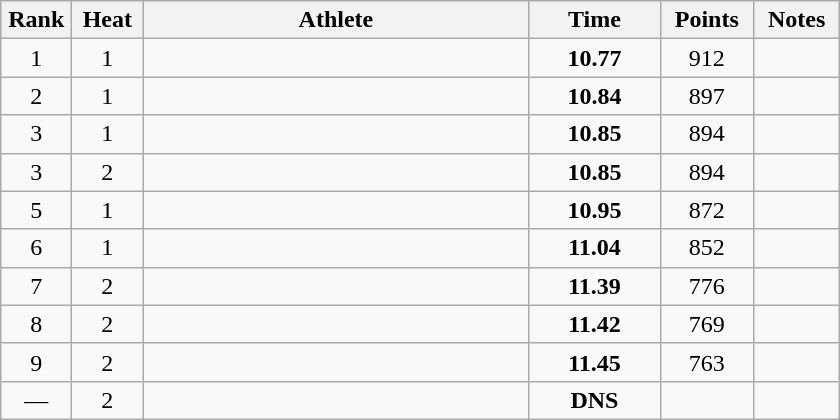<table class="wikitable" style="text-align:center">
<tr>
<th width=40>Rank</th>
<th width=40>Heat</th>
<th width=250>Athlete</th>
<th width=80>Time</th>
<th width=55>Points</th>
<th width=50>Notes</th>
</tr>
<tr>
<td>1</td>
<td>1</td>
<td align=left></td>
<td><strong>10.77</strong></td>
<td>912</td>
<td></td>
</tr>
<tr>
<td>2</td>
<td>1</td>
<td align=left></td>
<td><strong>10.84</strong></td>
<td>897</td>
<td></td>
</tr>
<tr>
<td>3</td>
<td>1</td>
<td align=left></td>
<td><strong>10.85</strong></td>
<td>894</td>
<td></td>
</tr>
<tr>
<td>3</td>
<td>2</td>
<td align=left></td>
<td><strong>10.85</strong></td>
<td>894</td>
<td></td>
</tr>
<tr>
<td>5</td>
<td>1</td>
<td align=left></td>
<td><strong>10.95</strong></td>
<td>872</td>
<td></td>
</tr>
<tr>
<td>6</td>
<td>1</td>
<td align=left></td>
<td><strong>11.04</strong></td>
<td>852</td>
<td></td>
</tr>
<tr>
<td>7</td>
<td>2</td>
<td align=left></td>
<td><strong>11.39</strong></td>
<td>776</td>
<td></td>
</tr>
<tr>
<td>8</td>
<td>2</td>
<td align=left></td>
<td><strong>11.42</strong></td>
<td>769</td>
<td></td>
</tr>
<tr>
<td>9</td>
<td>2</td>
<td align=left></td>
<td><strong>11.45</strong></td>
<td>763</td>
<td></td>
</tr>
<tr>
<td>—</td>
<td>2</td>
<td align=left></td>
<td><strong>DNS</strong></td>
<td></td>
<td></td>
</tr>
</table>
